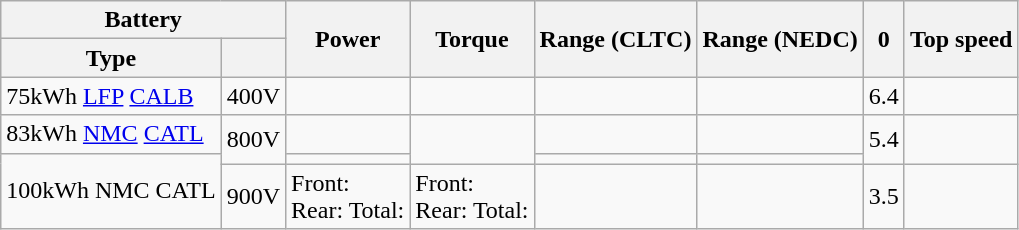<table class="wikitable">
<tr>
<th colspan="2">Battery</th>
<th rowspan="2">Power</th>
<th rowspan="2">Torque</th>
<th rowspan="2">Range (CLTC)</th>
<th rowspan="2">Range (NEDC)</th>
<th rowspan="2">0</th>
<th rowspan="2">Top speed</th>
</tr>
<tr>
<th>Type</th>
<th></th>
</tr>
<tr>
<td>75kWh <a href='#'>LFP</a> <a href='#'>CALB</a></td>
<td>400V</td>
<td></td>
<td></td>
<td></td>
<td></td>
<td>6.4</td>
<td></td>
</tr>
<tr>
<td>83kWh <a href='#'>NMC</a> <a href='#'>CATL</a></td>
<td rowspan="2">800V</td>
<td></td>
<td rowspan="2"></td>
<td></td>
<td></td>
<td rowspan="2">5.4</td>
<td rowspan="2"></td>
</tr>
<tr>
<td rowspan="2">100kWh NMC CATL</td>
<td></td>
<td></td>
<td></td>
</tr>
<tr>
<td>900V</td>
<td>Front: <br>Rear: 
Total: </td>
<td>Front: <br>Rear: 
Total: </td>
<td></td>
<td></td>
<td>3.5</td>
<td></td>
</tr>
</table>
